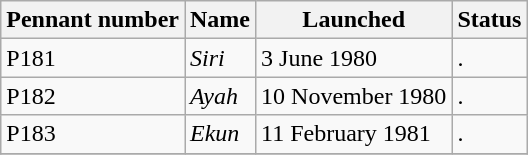<table class="wikitable">
<tr>
<th>Pennant number</th>
<th>Name</th>
<th>Launched</th>
<th>Status</th>
</tr>
<tr>
<td>P181</td>
<td><em>Siri</em></td>
<td>3 June 1980</td>
<td>.</td>
</tr>
<tr>
<td>P182</td>
<td><em>Ayah</em></td>
<td>10 November 1980</td>
<td>.</td>
</tr>
<tr>
<td>P183</td>
<td><em>Ekun</em></td>
<td>11 February 1981</td>
<td>.</td>
</tr>
<tr>
</tr>
</table>
